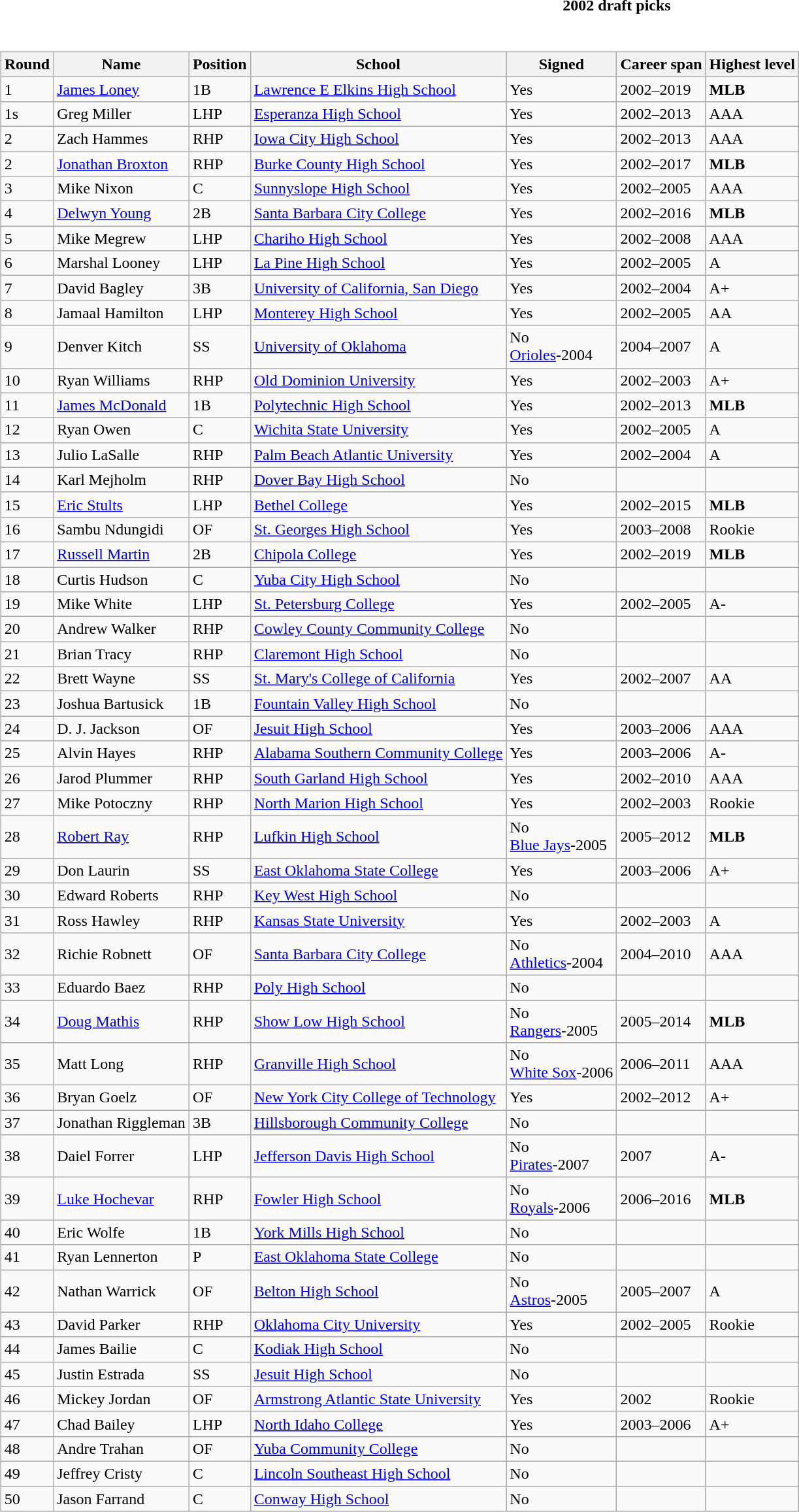<table class="toccolours collapsible collapsed" style="width:100%; background:inherit">
<tr>
<th>2002 draft picks</th>
</tr>
<tr>
<td><br><table class="wikitable">
<tr>
<th>Round</th>
<th>Name</th>
<th>Position</th>
<th>School</th>
<th>Signed</th>
<th>Career span</th>
<th>Highest level</th>
</tr>
<tr>
<td>1</td>
<td><a href='#'>James Loney</a></td>
<td>1B</td>
<td><a href='#'>Lawrence E Elkins High School</a></td>
<td>Yes</td>
<td>2002–2019</td>
<td><strong>MLB</strong></td>
</tr>
<tr>
<td>1s</td>
<td>Greg Miller</td>
<td>LHP</td>
<td><a href='#'>Esperanza High School</a></td>
<td>Yes</td>
<td>2002–2013</td>
<td>AAA</td>
</tr>
<tr>
<td>2</td>
<td>Zach Hammes</td>
<td>RHP</td>
<td><a href='#'>Iowa City High School</a></td>
<td>Yes</td>
<td>2002–2013</td>
<td>AAA</td>
</tr>
<tr>
<td>2</td>
<td><a href='#'>Jonathan Broxton</a></td>
<td>RHP</td>
<td><a href='#'>Burke County High School</a></td>
<td>Yes</td>
<td>2002–2017</td>
<td><strong>MLB</strong></td>
</tr>
<tr>
<td>3</td>
<td>Mike Nixon</td>
<td>C</td>
<td><a href='#'>Sunnyslope High School</a></td>
<td>Yes</td>
<td>2002–2005</td>
<td>AAA</td>
</tr>
<tr>
<td>4</td>
<td><a href='#'>Delwyn Young</a></td>
<td>2B</td>
<td><a href='#'>Santa Barbara City College</a></td>
<td>Yes</td>
<td>2002–2016</td>
<td><strong>MLB</strong></td>
</tr>
<tr>
<td>5</td>
<td>Mike Megrew</td>
<td>LHP</td>
<td><a href='#'>Chariho High School</a></td>
<td>Yes</td>
<td>2002–2008</td>
<td>AAA</td>
</tr>
<tr>
<td>6</td>
<td>Marshal Looney</td>
<td>LHP</td>
<td><a href='#'>La Pine High School</a></td>
<td>Yes</td>
<td>2002–2005</td>
<td>A</td>
</tr>
<tr>
<td>7</td>
<td>David Bagley</td>
<td>3B</td>
<td><a href='#'>University of California, San Diego</a></td>
<td>Yes</td>
<td>2002–2004</td>
<td>A+</td>
</tr>
<tr>
<td>8</td>
<td>Jamaal Hamilton</td>
<td>LHP</td>
<td><a href='#'>Monterey High School</a></td>
<td>Yes</td>
<td>2002–2005</td>
<td>AA</td>
</tr>
<tr>
<td>9</td>
<td>Denver Kitch</td>
<td>SS</td>
<td><a href='#'>University of Oklahoma</a></td>
<td>No<br><a href='#'>Orioles</a>-2004</td>
<td>2004–2007</td>
<td>A</td>
</tr>
<tr>
<td>10</td>
<td>Ryan Williams</td>
<td>RHP</td>
<td><a href='#'>Old Dominion University</a></td>
<td>Yes</td>
<td>2002–2003</td>
<td>A+</td>
</tr>
<tr>
<td>11</td>
<td><a href='#'>James McDonald</a></td>
<td>1B</td>
<td><a href='#'>Polytechnic High School</a></td>
<td>Yes</td>
<td>2002–2013</td>
<td><strong>MLB</strong></td>
</tr>
<tr>
<td>12</td>
<td>Ryan Owen</td>
<td>C</td>
<td><a href='#'>Wichita State University</a></td>
<td>Yes</td>
<td>2002–2005</td>
<td>A</td>
</tr>
<tr>
<td>13</td>
<td>Julio LaSalle</td>
<td>RHP</td>
<td><a href='#'>Palm Beach Atlantic University</a></td>
<td>Yes</td>
<td>2002–2004</td>
<td>A</td>
</tr>
<tr>
<td>14</td>
<td>Karl Mejholm</td>
<td>RHP</td>
<td><a href='#'>Dover Bay High School</a></td>
<td>No</td>
<td></td>
<td></td>
</tr>
<tr>
<td>15</td>
<td><a href='#'>Eric Stults</a></td>
<td>LHP</td>
<td><a href='#'>Bethel College</a></td>
<td>Yes</td>
<td>2002–2015</td>
<td><strong>MLB</strong></td>
</tr>
<tr>
<td>16</td>
<td>Sambu Ndungidi</td>
<td>OF</td>
<td><a href='#'>St. Georges High School</a></td>
<td>Yes</td>
<td>2003–2008</td>
<td>Rookie</td>
</tr>
<tr>
<td>17</td>
<td><a href='#'>Russell Martin</a></td>
<td>2B</td>
<td><a href='#'>Chipola College</a></td>
<td>Yes</td>
<td>2002–2019</td>
<td><strong>MLB</strong></td>
</tr>
<tr>
<td>18</td>
<td>Curtis Hudson</td>
<td>C</td>
<td><a href='#'>Yuba City High School</a></td>
<td>No</td>
<td></td>
<td></td>
</tr>
<tr>
<td>19</td>
<td>Mike White</td>
<td>LHP</td>
<td><a href='#'>St. Petersburg College</a></td>
<td>Yes</td>
<td>2002–2005</td>
<td>A-</td>
</tr>
<tr>
<td>20</td>
<td>Andrew Walker</td>
<td>RHP</td>
<td><a href='#'>Cowley County Community College</a></td>
<td>No</td>
<td></td>
<td></td>
</tr>
<tr>
<td>21</td>
<td>Brian Tracy</td>
<td>RHP</td>
<td><a href='#'>Claremont High School</a></td>
<td>No</td>
<td></td>
<td></td>
</tr>
<tr>
<td>22</td>
<td>Brett Wayne</td>
<td>SS</td>
<td><a href='#'>St. Mary's College of California</a></td>
<td>Yes</td>
<td>2002–2007</td>
<td>AA</td>
</tr>
<tr>
<td>23</td>
<td>Joshua Bartusick</td>
<td>1B</td>
<td><a href='#'>Fountain Valley High School</a></td>
<td>No</td>
<td></td>
<td></td>
</tr>
<tr>
<td>24</td>
<td>D. J. Jackson</td>
<td>OF</td>
<td><a href='#'>Jesuit High School</a></td>
<td>Yes</td>
<td>2003–2006</td>
<td>AAA</td>
</tr>
<tr>
<td>25</td>
<td>Alvin Hayes</td>
<td>RHP</td>
<td><a href='#'>Alabama Southern Community College</a></td>
<td>Yes</td>
<td>2003–2006</td>
<td>A-</td>
</tr>
<tr>
<td>26</td>
<td>Jarod Plummer</td>
<td>RHP</td>
<td><a href='#'>South Garland High School</a></td>
<td>Yes</td>
<td>2002–2010</td>
<td>AAA</td>
</tr>
<tr>
<td>27</td>
<td>Mike Potoczny</td>
<td>RHP</td>
<td><a href='#'>North Marion High School</a></td>
<td>Yes</td>
<td>2002–2003</td>
<td>Rookie</td>
</tr>
<tr>
<td>28</td>
<td><a href='#'>Robert Ray</a></td>
<td>RHP</td>
<td><a href='#'>Lufkin High School</a></td>
<td>No<br><a href='#'>Blue Jays</a>-2005</td>
<td>2005–2012</td>
<td><strong>MLB</strong></td>
</tr>
<tr>
<td>29</td>
<td>Don Laurin</td>
<td>SS</td>
<td><a href='#'>East Oklahoma State College</a></td>
<td>Yes</td>
<td>2003–2006</td>
<td>A+</td>
</tr>
<tr>
<td>30</td>
<td>Edward Roberts</td>
<td>RHP</td>
<td><a href='#'>Key West High School</a></td>
<td>No</td>
<td></td>
<td></td>
</tr>
<tr>
<td>31</td>
<td>Ross Hawley</td>
<td>RHP</td>
<td><a href='#'>Kansas State University</a></td>
<td>Yes</td>
<td>2002–2003</td>
<td>A</td>
</tr>
<tr>
<td>32</td>
<td>Richie Robnett</td>
<td>OF</td>
<td><a href='#'>Santa Barbara City College</a></td>
<td>No<br><a href='#'>Athletics</a>-2004</td>
<td>2004–2010</td>
<td>AAA</td>
</tr>
<tr>
<td>33</td>
<td>Eduardo Baez</td>
<td>RHP</td>
<td><a href='#'>Poly High School</a></td>
<td>No</td>
<td></td>
<td></td>
</tr>
<tr>
<td>34</td>
<td><a href='#'>Doug Mathis</a></td>
<td>RHP</td>
<td><a href='#'>Show Low High School</a></td>
<td>No  <br><a href='#'>Rangers</a>-2005</td>
<td>2005–2014</td>
<td><strong>MLB</strong></td>
</tr>
<tr>
<td>35</td>
<td>Matt Long</td>
<td>RHP</td>
<td><a href='#'>Granville High School</a></td>
<td>No   <br><a href='#'>White Sox</a>-2006</td>
<td>2006–2011</td>
<td>AAA</td>
</tr>
<tr>
<td>36</td>
<td>Bryan Goelz</td>
<td>OF</td>
<td><a href='#'>New York City College of Technology</a></td>
<td>Yes</td>
<td>2002–2012</td>
<td>A+</td>
</tr>
<tr>
<td>37</td>
<td>Jonathan Riggleman</td>
<td>3B</td>
<td><a href='#'>Hillsborough Community College</a></td>
<td>No</td>
<td></td>
<td></td>
</tr>
<tr>
<td>38</td>
<td>Daiel Forrer</td>
<td>LHP</td>
<td><a href='#'>Jefferson Davis High School</a></td>
<td>No <br><a href='#'>Pirates</a>-2007</td>
<td>2007</td>
<td>A-</td>
</tr>
<tr>
<td>39</td>
<td><a href='#'>Luke Hochevar</a></td>
<td>RHP</td>
<td><a href='#'>Fowler High School</a></td>
<td>No <br><a href='#'>Royals</a>-2006</td>
<td>2006–2016</td>
<td><strong>MLB</strong></td>
</tr>
<tr>
<td>40</td>
<td>Eric Wolfe</td>
<td>1B</td>
<td><a href='#'>York Mills High School</a></td>
<td>No</td>
<td></td>
<td></td>
</tr>
<tr>
<td>41</td>
<td>Ryan Lennerton</td>
<td>P</td>
<td><a href='#'>East Oklahoma State College</a></td>
<td>No</td>
<td></td>
<td></td>
</tr>
<tr>
<td>42</td>
<td>Nathan Warrick</td>
<td>OF</td>
<td><a href='#'>Belton High School</a></td>
<td>No <br><a href='#'>Astros</a>-2005</td>
<td>2005–2007</td>
<td>A</td>
</tr>
<tr>
<td>43</td>
<td>David Parker</td>
<td>RHP</td>
<td><a href='#'>Oklahoma City University</a></td>
<td>Yes</td>
<td>2002–2005</td>
<td>Rookie</td>
</tr>
<tr>
<td>44</td>
<td>James Bailie</td>
<td>C</td>
<td><a href='#'>Kodiak High School</a></td>
<td>No</td>
<td></td>
<td></td>
</tr>
<tr>
<td>45</td>
<td>Justin Estrada</td>
<td>SS</td>
<td><a href='#'>Jesuit High School</a></td>
<td>No</td>
<td></td>
<td></td>
</tr>
<tr>
<td>46</td>
<td>Mickey Jordan</td>
<td>OF</td>
<td><a href='#'>Armstrong Atlantic State University</a></td>
<td>Yes</td>
<td>2002</td>
<td>Rookie</td>
</tr>
<tr>
<td>47</td>
<td>Chad Bailey</td>
<td>LHP</td>
<td><a href='#'>North Idaho College</a></td>
<td>Yes</td>
<td>2003–2006</td>
<td>A+</td>
</tr>
<tr>
<td>48</td>
<td>Andre Trahan</td>
<td>OF</td>
<td><a href='#'>Yuba Community College</a></td>
<td>No</td>
<td></td>
<td></td>
</tr>
<tr>
<td>49</td>
<td>Jeffrey Cristy</td>
<td>C</td>
<td><a href='#'>Lincoln Southeast High School</a></td>
<td>No</td>
<td></td>
<td></td>
</tr>
<tr>
<td>50</td>
<td>Jason Farrand</td>
<td>C</td>
<td><a href='#'>Conway High School</a></td>
<td>No</td>
<td></td>
<td></td>
</tr>
</table>
</td>
</tr>
</table>
